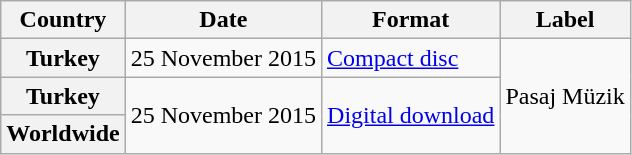<table class="wikitable plainrowheaders">
<tr>
<th scope="col">Country</th>
<th scope="col">Date</th>
<th scope="col">Format</th>
<th scope="col">Label</th>
</tr>
<tr>
<th scope="row">Turkey</th>
<td>25 November 2015</td>
<td><a href='#'>Compact disc</a></td>
<td rowspan="3">Pasaj Müzik</td>
</tr>
<tr>
<th scope="row">Turkey</th>
<td rowspan="2">25 November 2015</td>
<td rowspan="2"><a href='#'>Digital download</a></td>
</tr>
<tr>
<th scope="row">Worldwide</th>
</tr>
</table>
